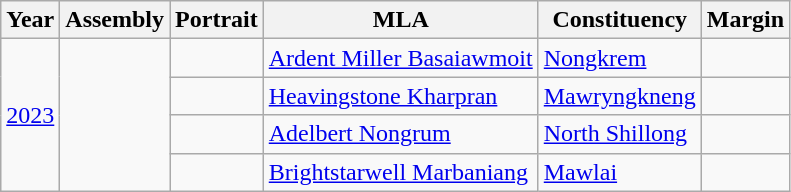<table class="wikitable">
<tr>
<th>Year</th>
<th>Assembly</th>
<th>Portrait</th>
<th>MLA</th>
<th>Constituency</th>
<th>Margin</th>
</tr>
<tr>
<td rowspan="4"><a href='#'>2023</a></td>
<td rowspan="4"></td>
<td></td>
<td><a href='#'>Ardent Miller Basaiawmoit</a></td>
<td><a href='#'>Nongkrem</a></td>
<td></td>
</tr>
<tr>
<td></td>
<td><a href='#'>Heavingstone Kharpran</a></td>
<td><a href='#'>Mawryngkneng</a></td>
<td></td>
</tr>
<tr>
<td></td>
<td><a href='#'>Adelbert Nongrum</a></td>
<td><a href='#'>North Shillong</a></td>
<td></td>
</tr>
<tr>
<td></td>
<td><a href='#'>Brightstarwell Marbaniang</a></td>
<td><a href='#'>Mawlai</a></td>
<td></td>
</tr>
</table>
